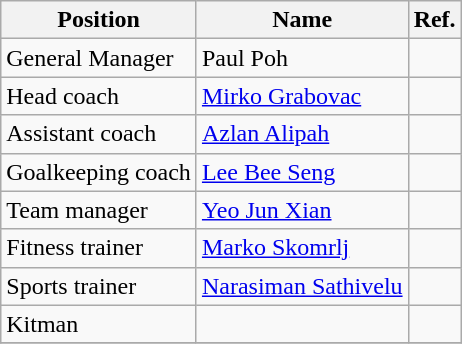<table class="wikitable">
<tr>
<th>Position</th>
<th>Name</th>
<th>Ref.</th>
</tr>
<tr>
<td>General Manager</td>
<td> Paul Poh</td>
<td></td>
</tr>
<tr>
<td>Head coach</td>
<td> <a href='#'>Mirko Grabovac</a></td>
<td></td>
</tr>
<tr>
<td>Assistant coach</td>
<td> <a href='#'>Azlan Alipah</a></td>
<td></td>
</tr>
<tr>
<td>Goalkeeping coach</td>
<td> <a href='#'>Lee Bee Seng</a></td>
<td></td>
</tr>
<tr>
<td>Team manager</td>
<td> <a href='#'>Yeo Jun Xian</a></td>
<td></td>
</tr>
<tr>
<td>Fitness trainer</td>
<td> <a href='#'>Marko Skomrlj</a></td>
<td></td>
</tr>
<tr>
<td>Sports trainer</td>
<td> <a href='#'>Narasiman Sathivelu</a></td>
<td></td>
</tr>
<tr>
<td>Kitman</td>
<td></td>
<td></td>
</tr>
<tr>
</tr>
</table>
